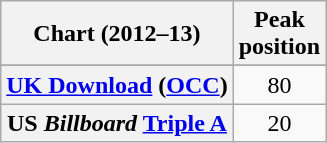<table class="wikitable plainrowheaders sortable">
<tr>
<th>Chart (2012–13)</th>
<th>Peak<br>position</th>
</tr>
<tr>
</tr>
<tr>
</tr>
<tr>
</tr>
<tr>
</tr>
<tr>
</tr>
<tr>
</tr>
<tr>
<th scope="row"><a href='#'>UK Download</a> (<a href='#'>OCC</a>)</th>
<td align="center">80</td>
</tr>
<tr>
<th scope="row">US <em>Billboard</em> <a href='#'>Triple A</a></th>
<td style="text-align:center;">20</td>
</tr>
</table>
